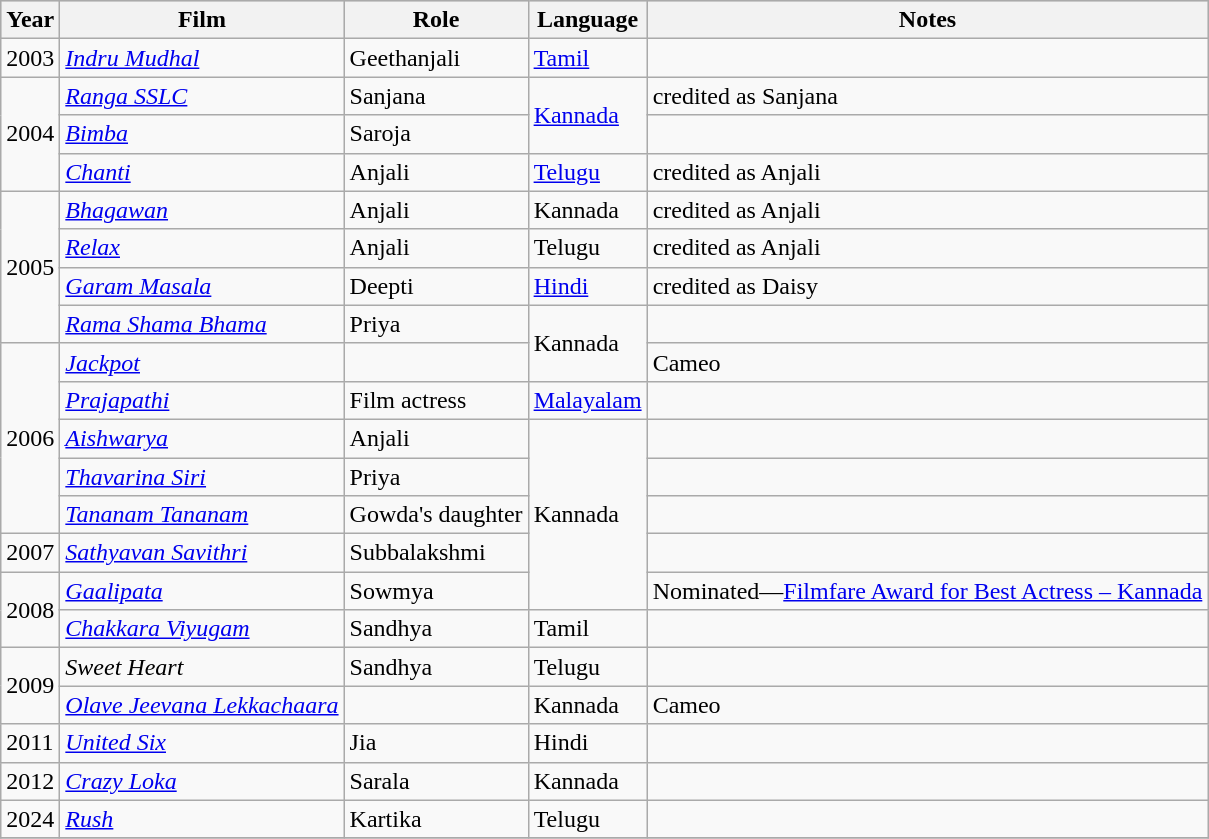<table class="wikitable sortable">
<tr style="background:#ccc; text-align:center;">
<th>Year</th>
<th>Film</th>
<th>Role</th>
<th>Language</th>
<th>Notes</th>
</tr>
<tr>
<td>2003</td>
<td><em><a href='#'>Indru Mudhal</a></em></td>
<td>Geethanjali</td>
<td><a href='#'>Tamil</a></td>
<td></td>
</tr>
<tr>
<td rowspan="3">2004</td>
<td><em><a href='#'>Ranga SSLC</a></em></td>
<td>Sanjana</td>
<td rowspan="2"><a href='#'>Kannada</a></td>
<td>credited as Sanjana</td>
</tr>
<tr>
<td><em><a href='#'>Bimba</a></em></td>
<td>Saroja</td>
<td></td>
</tr>
<tr>
<td><em><a href='#'>Chanti</a></em></td>
<td>Anjali</td>
<td><a href='#'>Telugu</a></td>
<td>credited as Anjali</td>
</tr>
<tr>
<td rowspan="4">2005</td>
<td><em><a href='#'>Bhagawan</a></em></td>
<td>Anjali</td>
<td>Kannada</td>
<td>credited as Anjali</td>
</tr>
<tr>
<td><em><a href='#'>Relax</a></em></td>
<td>Anjali</td>
<td>Telugu</td>
<td>credited as Anjali</td>
</tr>
<tr>
<td><em><a href='#'>Garam Masala</a></em></td>
<td>Deepti</td>
<td><a href='#'>Hindi</a></td>
<td>credited as Daisy</td>
</tr>
<tr>
<td><em><a href='#'>Rama Shama Bhama</a></em></td>
<td>Priya</td>
<td rowspan="2">Kannada</td>
<td></td>
</tr>
<tr>
<td rowspan="5">2006</td>
<td><em><a href='#'>Jackpot</a></em></td>
<td></td>
<td>Cameo</td>
</tr>
<tr>
<td><em><a href='#'>Prajapathi</a></em></td>
<td>Film actress</td>
<td><a href='#'>Malayalam</a></td>
<td></td>
</tr>
<tr>
<td><em><a href='#'>Aishwarya</a></em></td>
<td>Anjali</td>
<td rowspan="5">Kannada</td>
<td></td>
</tr>
<tr>
<td><em><a href='#'>Thavarina Siri</a></em></td>
<td>Priya</td>
<td></td>
</tr>
<tr>
<td><em><a href='#'>Tananam Tananam</a></em></td>
<td>Gowda's daughter</td>
<td></td>
</tr>
<tr>
<td>2007</td>
<td><em><a href='#'>Sathyavan Savithri</a></em></td>
<td>Subbalakshmi</td>
<td></td>
</tr>
<tr>
<td rowspan="2">2008</td>
<td><em><a href='#'>Gaalipata</a></em></td>
<td>Sowmya</td>
<td>Nominated—<a href='#'>Filmfare Award for Best Actress – Kannada</a></td>
</tr>
<tr>
<td><em><a href='#'>Chakkara Viyugam</a></em></td>
<td>Sandhya</td>
<td>Tamil</td>
<td></td>
</tr>
<tr>
<td rowspan="2">2009</td>
<td><em>Sweet Heart</em></td>
<td>Sandhya</td>
<td>Telugu</td>
<td></td>
</tr>
<tr>
<td><em><a href='#'>Olave Jeevana Lekkachaara</a></em></td>
<td></td>
<td>Kannada</td>
<td>Cameo</td>
</tr>
<tr>
<td>2011</td>
<td><em><a href='#'>United Six</a></em></td>
<td>Jia</td>
<td>Hindi</td>
<td></td>
</tr>
<tr>
<td>2012</td>
<td><em><a href='#'>Crazy Loka</a></em></td>
<td>Sarala</td>
<td>Kannada</td>
<td></td>
</tr>
<tr>
<td>2024</td>
<td><em><a href='#'>Rush</a></em></td>
<td>Kartika</td>
<td>Telugu</td>
<td></td>
</tr>
<tr>
</tr>
</table>
